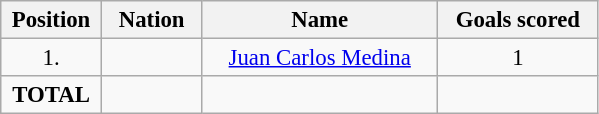<table class="wikitable" style="font-size: 95%; text-align: center;">
<tr>
<th width=60>Position</th>
<th width=60>Nation</th>
<th width=150>Name</th>
<th width=100>Goals scored</th>
</tr>
<tr>
<td>1.</td>
<td></td>
<td><a href='#'>Juan Carlos Medina</a></td>
<td>1</td>
</tr>
<tr>
<td><strong>TOTAL</strong></td>
<td></td>
<td></td>
<td></td>
</tr>
</table>
